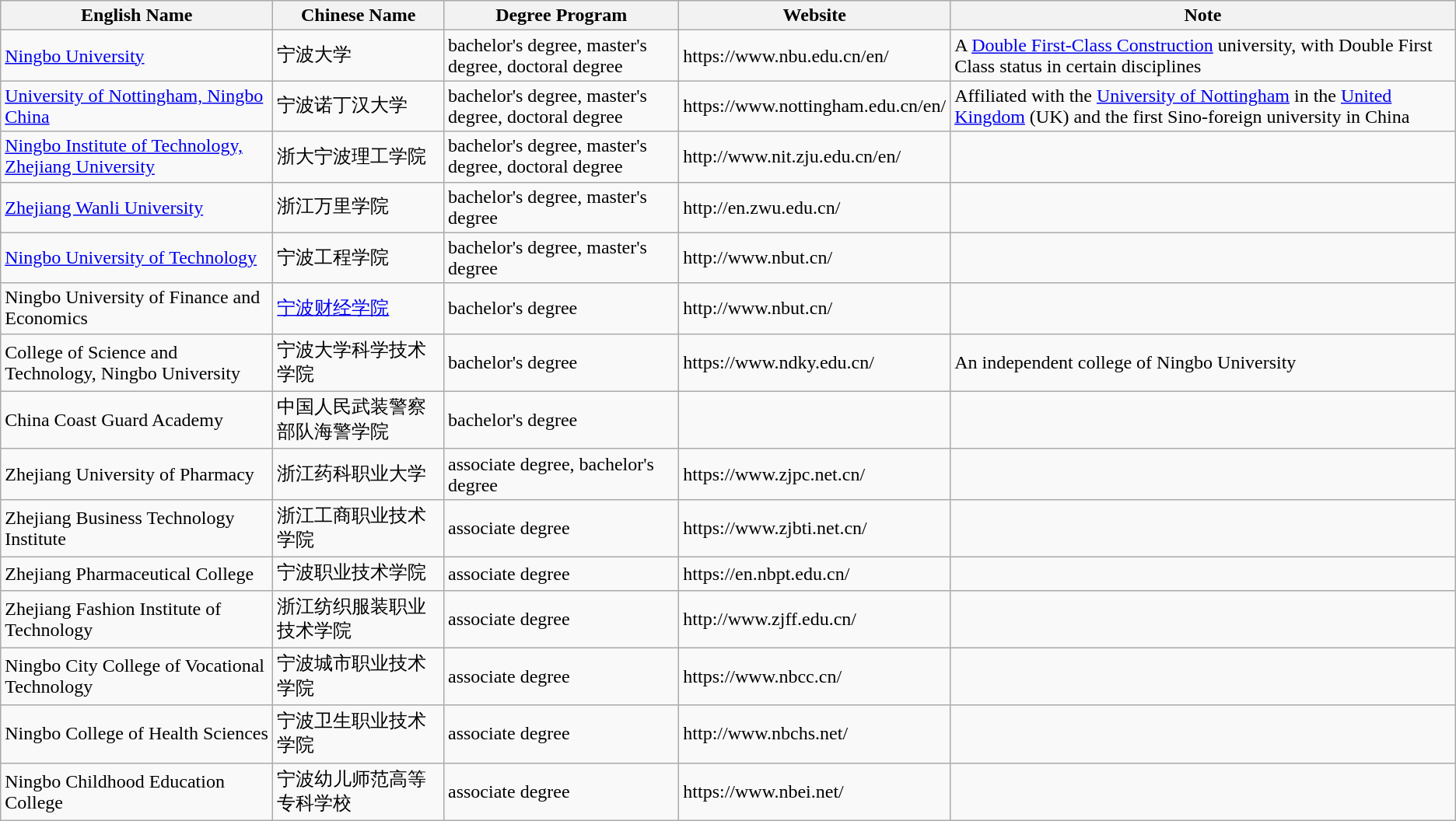<table class="wikitable">
<tr>
<th>English Name</th>
<th>Chinese Name</th>
<th>Degree Program</th>
<th>Website</th>
<th>Note</th>
</tr>
<tr>
<td><a href='#'>Ningbo University</a></td>
<td>宁波大学</td>
<td>bachelor's degree, master's degree, doctoral degree</td>
<td>https://www.nbu.edu.cn/en/</td>
<td>A <a href='#'>Double First-Class Construction</a> university, with Double First Class status in certain disciplines</td>
</tr>
<tr>
<td><a href='#'>University of Nottingham, Ningbo China</a></td>
<td>宁波诺丁汉大学</td>
<td>bachelor's degree, master's degree, doctoral degree</td>
<td>https://www.nottingham.edu.cn/en/</td>
<td>Affiliated with the <a href='#'>University of Nottingham</a> in the <a href='#'>United Kingdom</a> (UK) and the first Sino-foreign university in China</td>
</tr>
<tr>
<td><a href='#'>Ningbo Institute of Technology, Zhejiang University</a></td>
<td>浙大宁波理工学院</td>
<td>bachelor's degree, master's degree, doctoral degree</td>
<td>http://www.nit.zju.edu.cn/en/</td>
<td></td>
</tr>
<tr>
<td><a href='#'>Zhejiang Wanli University</a></td>
<td>浙江万里学院</td>
<td>bachelor's degree, master's degree</td>
<td>http://en.zwu.edu.cn/</td>
<td></td>
</tr>
<tr>
<td><a href='#'>Ningbo University of Technology</a></td>
<td>宁波工程学院</td>
<td>bachelor's degree, master's degree</td>
<td>http://www.nbut.cn/ </td>
<td></td>
</tr>
<tr>
<td>Ningbo University of Finance and Economics</td>
<td><a href='#'>宁波财经学院</a></td>
<td>bachelor's degree</td>
<td>http://www.nbut.cn/ </td>
<td></td>
</tr>
<tr>
<td>College of Science and Technology, Ningbo University</td>
<td>宁波大学科学技术学院</td>
<td>bachelor's degree</td>
<td>https://www.ndky.edu.cn/</td>
<td>An independent college of Ningbo University</td>
</tr>
<tr>
<td>China Coast Guard Academy</td>
<td>中国人民武装警察部队海警学院</td>
<td>bachelor's degree</td>
<td></td>
<td></td>
</tr>
<tr>
<td>Zhejiang University of Pharmacy</td>
<td>浙江药科职业大学</td>
<td>associate degree, bachelor's degree</td>
<td>https://www.zjpc.net.cn/</td>
<td></td>
</tr>
<tr>
<td>Zhejiang Business Technology Institute</td>
<td>浙江工商职业技术学院</td>
<td>associate degree</td>
<td>https://www.zjbti.net.cn/</td>
<td></td>
</tr>
<tr>
<td>Zhejiang Pharmaceutical College</td>
<td>宁波职业技术学院</td>
<td>associate degree</td>
<td>https://en.nbpt.edu.cn/</td>
<td></td>
</tr>
<tr>
<td>Zhejiang Fashion Institute of Technology</td>
<td>浙江纺织服装职业技术学院</td>
<td>associate degree</td>
<td>http://www.zjff.edu.cn/</td>
<td></td>
</tr>
<tr>
<td>Ningbo City College of Vocational Technology</td>
<td>宁波城市职业技术学院</td>
<td>associate degree</td>
<td>https://www.nbcc.cn/</td>
<td></td>
</tr>
<tr>
<td>Ningbo College of Health Sciences</td>
<td>宁波卫生职业技术学院</td>
<td>associate degree</td>
<td>http://www.nbchs.net/ </td>
<td></td>
</tr>
<tr>
<td>Ningbo Childhood Education College</td>
<td>宁波幼儿师范高等专科学校</td>
<td>associate degree</td>
<td>https://www.nbei.net/</td>
<td></td>
</tr>
</table>
